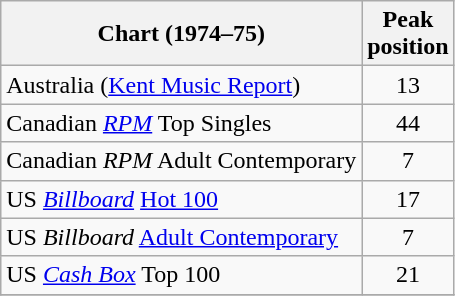<table class="wikitable sortable">
<tr>
<th align="left">Chart (1974–75)</th>
<th align="left">Peak<br>position</th>
</tr>
<tr>
<td>Australia (<a href='#'>Kent Music Report</a>)</td>
<td style="text-align:center;">13</td>
</tr>
<tr>
<td>Canadian <em><a href='#'>RPM</a></em> Top Singles</td>
<td style="text-align:center;">44</td>
</tr>
<tr>
<td>Canadian <em>RPM</em> Adult Contemporary</td>
<td style="text-align:center;">7</td>
</tr>
<tr>
<td>US <em><a href='#'>Billboard</a></em> <a href='#'>Hot 100</a></td>
<td style="text-align:center;">17</td>
</tr>
<tr>
<td>US <em>Billboard</em> <a href='#'>Adult Contemporary</a></td>
<td style="text-align:center;">7</td>
</tr>
<tr>
<td>US <em><a href='#'>Cash Box</a></em> Top 100</td>
<td style="text-align:center;">21</td>
</tr>
<tr>
</tr>
</table>
